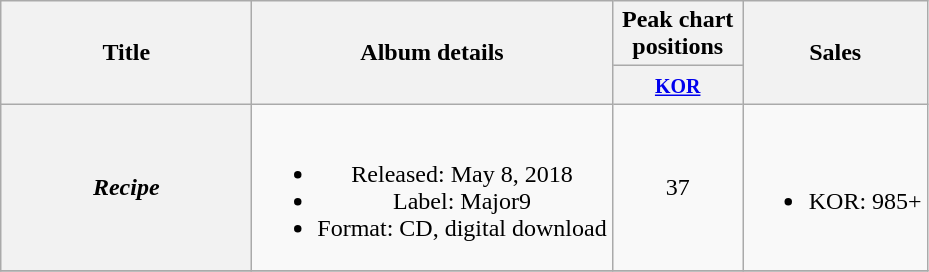<table class="wikitable plainrowheaders" style="text-align:center;">
<tr>
<th scope="col" rowspan="2" style="width:10em;">Title</th>
<th scope="col" rowspan="2">Album details</th>
<th scope="col" colspan="1" style="width:5em;">Peak chart positions</th>
<th scope="col" rowspan="2">Sales</th>
</tr>
<tr>
<th><small><a href='#'>KOR</a></small><br></th>
</tr>
<tr>
<th scope="row"><em>Recipe</em></th>
<td><br><ul><li>Released: May 8, 2018</li><li>Label: Major9</li><li>Format: CD, digital download</li></ul></td>
<td>37</td>
<td><br><ul><li>KOR: 985+</li></ul></td>
</tr>
<tr>
</tr>
</table>
